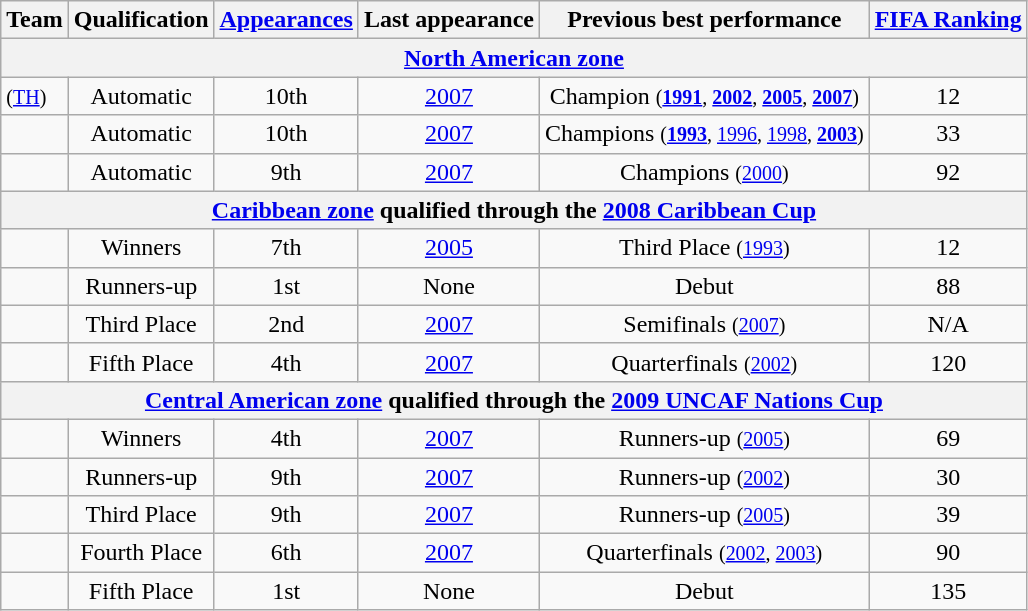<table class="wikitable">
<tr>
<th style=>Team</th>
<th style=>Qualification</th>
<th style=><a href='#'>Appearances</a></th>
<th style=>Last appearance</th>
<th style=>Previous best performance</th>
<th style=><a href='#'>FIFA Ranking</a></th>
</tr>
<tr>
<th colspan=6><a href='#'>North American zone</a></th>
</tr>
<tr>
<td align=> <small>(<a href='#'>TH</a>)</small></td>
<td align=center>Automatic</td>
<td align=center>10th</td>
<td align=center><a href='#'>2007</a></td>
<td align=center>Champion <small>(<strong><a href='#'>1991</a></strong>, <strong><a href='#'>2002</a></strong>, <strong><a href='#'>2005</a></strong>, <strong><a href='#'>2007</a></strong>)</small></td>
<td align=center>12</td>
</tr>
<tr>
<td align=></td>
<td align=center>Automatic</td>
<td align=center>10th</td>
<td align=center><a href='#'>2007</a></td>
<td align=center>Champions <small>(<strong><a href='#'>1993</a></strong>, <a href='#'>1996</a>, <a href='#'>1998</a>, <strong><a href='#'>2003</a></strong>)</small></td>
<td align=center>33</td>
</tr>
<tr>
<td align=></td>
<td align=center>Automatic</td>
<td align=center>9th</td>
<td align=center><a href='#'>2007</a></td>
<td align=center>Champions <small>(<a href='#'>2000</a>)</small></td>
<td align=center>92</td>
</tr>
<tr>
<th colspan=6><a href='#'>Caribbean zone</a> qualified through the <a href='#'>2008 Caribbean Cup</a></th>
</tr>
<tr>
<td align=></td>
<td align=center>Winners</td>
<td align=center>7th</td>
<td align=center><a href='#'>2005</a></td>
<td align=center>Third Place <small>(<a href='#'>1993</a>)</small></td>
<td align=center>12</td>
</tr>
<tr>
<td align=></td>
<td align=center>Runners-up</td>
<td align=center>1st</td>
<td align=center>None</td>
<td align=center>Debut</td>
<td align=center>88</td>
</tr>
<tr>
<td align=></td>
<td align=center>Third Place</td>
<td align=center>2nd</td>
<td align=center><a href='#'>2007</a></td>
<td align=center>Semifinals <small>(<a href='#'>2007</a>)</small></td>
<td align=center>N/A</td>
</tr>
<tr>
<td align=></td>
<td align=center>Fifth Place</td>
<td align=center>4th</td>
<td align=center><a href='#'>2007</a></td>
<td align=center>Quarterfinals <small>(<a href='#'>2002</a>)</small></td>
<td align=center>120</td>
</tr>
<tr>
<th colspan=6><a href='#'>Central American zone</a> qualified through the <a href='#'>2009 UNCAF Nations Cup</a></th>
</tr>
<tr>
<td align=></td>
<td align=center>Winners</td>
<td align=center>4th</td>
<td align=center><a href='#'>2007</a></td>
<td align=center>Runners-up <small>(<a href='#'>2005</a>)</small></td>
<td align=center>69</td>
</tr>
<tr>
<td align=></td>
<td align=center>Runners-up</td>
<td align=center>9th</td>
<td align=center><a href='#'>2007</a></td>
<td align=center>Runners-up <small>(<a href='#'>2002</a>)</small></td>
<td align=center>30</td>
</tr>
<tr>
<td align=></td>
<td align=center>Third Place</td>
<td align=center>9th</td>
<td align=center><a href='#'>2007</a></td>
<td align=center>Runners-up <small>(<a href='#'>2005</a>)</small></td>
<td align=center>39</td>
</tr>
<tr>
<td align=></td>
<td align=center>Fourth Place</td>
<td align=center>6th</td>
<td align=center><a href='#'>2007</a></td>
<td align=center>Quarterfinals <small>(<a href='#'>2002</a>, <a href='#'>2003</a>)</small></td>
<td align=center>90</td>
</tr>
<tr>
<td align=></td>
<td align=center>Fifth Place</td>
<td align=center>1st</td>
<td align=center>None</td>
<td align=center>Debut</td>
<td align=center>135</td>
</tr>
</table>
